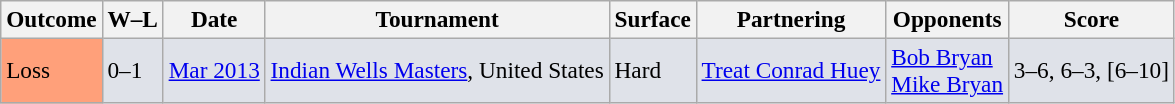<table class="sortable wikitable" style=font-size:97%>
<tr>
<th>Outcome</th>
<th>W–L</th>
<th>Date</th>
<th>Tournament</th>
<th>Surface</th>
<th>Partnering</th>
<th>Opponents</th>
<th>Score</th>
</tr>
<tr style="background:#dfe2e9;">
<td bgcolor=FFA07A>Loss</td>
<td>0–1</td>
<td><a href='#'>Mar 2013</a></td>
<td><a href='#'>Indian Wells Masters</a>, United States</td>
<td>Hard</td>
<td> <a href='#'>Treat Conrad Huey</a></td>
<td> <a href='#'>Bob Bryan</a><br> <a href='#'>Mike Bryan</a></td>
<td>3–6, 6–3, [6–10]</td>
</tr>
</table>
